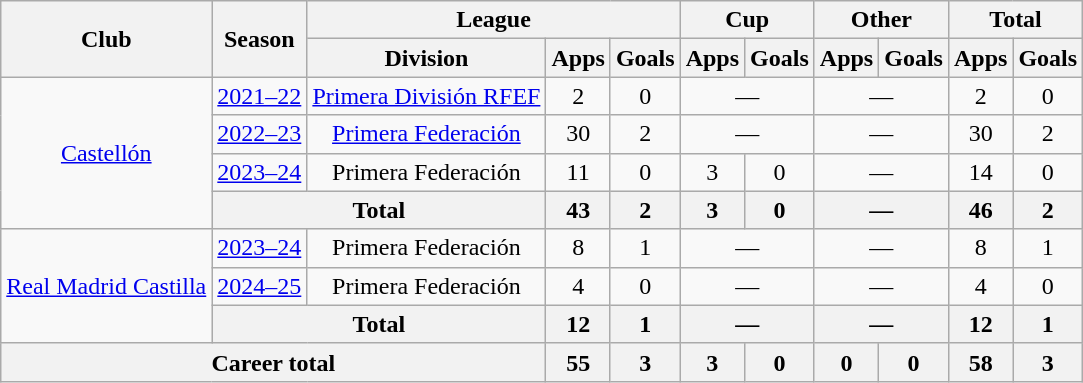<table class="wikitable" style="text-align:center">
<tr>
<th rowspan="2">Club</th>
<th rowspan="2">Season</th>
<th colspan="3">League</th>
<th colspan="2">Cup</th>
<th colspan="2">Other</th>
<th colspan="3">Total</th>
</tr>
<tr>
<th>Division</th>
<th>Apps</th>
<th>Goals</th>
<th>Apps</th>
<th>Goals</th>
<th>Apps</th>
<th>Goals</th>
<th>Apps</th>
<th>Goals</th>
</tr>
<tr>
<td rowspan="4"><a href='#'>Castellón</a></td>
<td><a href='#'>2021–22</a></td>
<td><a href='#'>Primera División RFEF</a></td>
<td>2</td>
<td>0</td>
<td colspan="2">—</td>
<td colspan="2">—</td>
<td>2</td>
<td>0</td>
</tr>
<tr>
<td><a href='#'>2022–23</a></td>
<td><a href='#'>Primera Federación</a></td>
<td>30</td>
<td>2</td>
<td colspan="2">—</td>
<td colspan="2">—</td>
<td>30</td>
<td>2</td>
</tr>
<tr>
<td><a href='#'>2023–24</a></td>
<td>Primera Federación</td>
<td>11</td>
<td>0</td>
<td>3</td>
<td>0</td>
<td colspan="2">—</td>
<td>14</td>
<td>0</td>
</tr>
<tr>
<th colspan="2">Total</th>
<th>43</th>
<th>2</th>
<th>3</th>
<th>0</th>
<th colspan="2">—</th>
<th>46</th>
<th>2</th>
</tr>
<tr>
<td rowspan="3"><a href='#'>Real Madrid Castilla</a></td>
<td><a href='#'>2023–24</a></td>
<td>Primera Federación</td>
<td>8</td>
<td>1</td>
<td colspan="2">—</td>
<td colspan="2">—</td>
<td>8</td>
<td>1</td>
</tr>
<tr>
<td><a href='#'>2024–25</a></td>
<td>Primera Federación</td>
<td>4</td>
<td>0</td>
<td colspan="2">—</td>
<td colspan="2">—</td>
<td>4</td>
<td>0</td>
</tr>
<tr>
<th colspan="2">Total</th>
<th>12</th>
<th>1</th>
<th colspan="2">—</th>
<th colspan="2">—</th>
<th>12</th>
<th>1</th>
</tr>
<tr>
<th colspan="3">Career total</th>
<th>55</th>
<th>3</th>
<th>3</th>
<th>0</th>
<th>0</th>
<th>0</th>
<th>58</th>
<th>3</th>
</tr>
</table>
